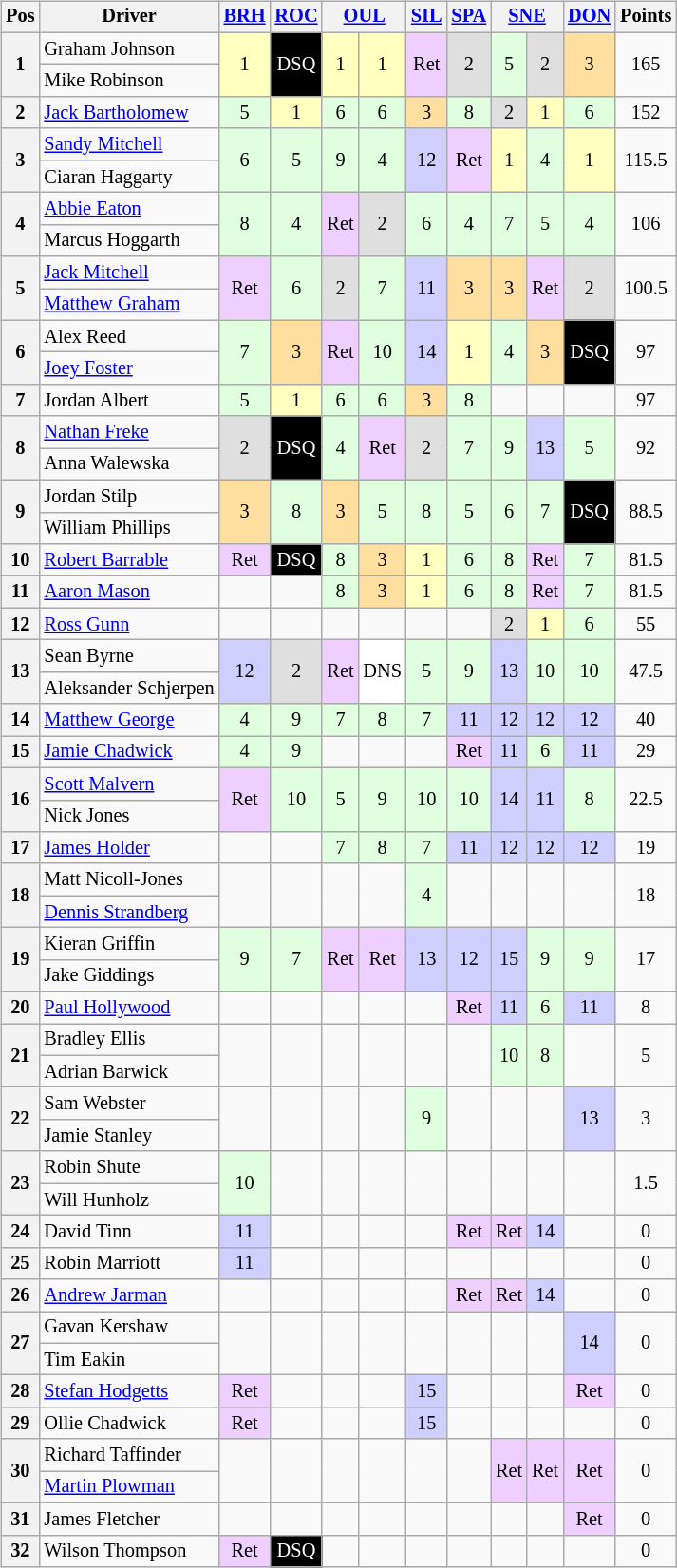<table>
<tr>
<td><br><table class="wikitable" style="font-size: 85%; text-align: center;">
<tr valign="top">
<th valign="middle">Pos</th>
<th valign="middle">Driver</th>
<th><a href='#'>BRH</a></th>
<th><a href='#'>ROC</a></th>
<th colspan=2><a href='#'>OUL</a></th>
<th><a href='#'>SIL</a></th>
<th><a href='#'>SPA</a></th>
<th colspan=2><a href='#'>SNE</a></th>
<th><a href='#'>DON</a></th>
<th valign="middle">Points</th>
</tr>
<tr>
<th rowspan=2>1</th>
<td align=left> Graham Johnson</td>
<td rowspan=2! style="background:#FFFFBF;">1</td>
<td rowspan=2! style="background:#000000; color:white;">DSQ</td>
<td rowspan=2! style="background:#FFFFBF;">1</td>
<td rowspan=2! style="background:#FFFFBF;">1</td>
<td rowspan=2! style="background:#EFCFFF;">Ret</td>
<td rowspan=2! style="background:#DFDFDF;">2</td>
<td rowspan=2! style="background:#DFFFDF;">5</td>
<td rowspan=2! style="background:#DFDFDF;">2</td>
<td rowspan=2! style="background:#FFDF9F;">3</td>
<td rowspan=2>165</td>
</tr>
<tr>
<td align=left> Mike Robinson</td>
</tr>
<tr>
<th>2</th>
<td align=left> <a href='#'>Jack Bartholomew</a></td>
<td style="background:#DFFFDF;">5</td>
<td style="background:#FFFFBF;">1</td>
<td style="background:#DFFFDF;">6</td>
<td style="background:#DFFFDF;">6</td>
<td style="background:#FFDF9F;">3</td>
<td style="background:#DFFFDF;">8</td>
<td style="background:#DFDFDF;">2</td>
<td style="background:#FFFFBF;">1</td>
<td style="background:#DFFFDF;">6</td>
<td>152</td>
</tr>
<tr>
<th rowspan=2>3</th>
<td align=left> <a href='#'>Sandy Mitchell</a></td>
<td rowspan=2! style="background:#DFFFDF;">6</td>
<td rowspan=2! style="background:#DFFFDF;">5</td>
<td rowspan=2! style="background:#DFFFDF;">9</td>
<td rowspan=2! style="background:#DFFFDF;">4</td>
<td rowspan=2! style="background:#CFCFFF;">12</td>
<td rowspan=2! style="background:#EFCFFF;">Ret</td>
<td rowspan=2! style="background:#FFFFBF;">1</td>
<td rowspan=2! style="background:#DFFFDF;">4</td>
<td rowspan=2! style="background:#FFFFBF;">1</td>
<td rowspan=2>115.5</td>
</tr>
<tr>
<td align=left> Ciaran Haggarty</td>
</tr>
<tr>
<th rowspan=2>4</th>
<td align=left> <a href='#'>Abbie Eaton</a></td>
<td rowspan=2! style="background:#DFFFDF;">8</td>
<td rowspan=2! style="background:#DFFFDF;">4</td>
<td rowspan=2! style="background:#EFCFFF;">Ret</td>
<td rowspan=2! style="background:#DFDFDF;">2</td>
<td rowspan=2! style="background:#DFFFDF;">6</td>
<td rowspan=2! style="background:#DFFFDF;">4</td>
<td rowspan=2! style="background:#DFFFDF;">7</td>
<td rowspan=2! style="background:#DFFFDF;">5</td>
<td rowspan=2! style="background:#DFFFDF;">4</td>
<td rowspan=2>106</td>
</tr>
<tr>
<td align=left> Marcus Hoggarth</td>
</tr>
<tr>
<th rowspan=2>5</th>
<td align=left> <a href='#'>Jack Mitchell</a></td>
<td rowspan=2! style="background:#EFCFFF;">Ret</td>
<td rowspan=2! style="background:#DFFFDF;">6</td>
<td rowspan=2! style="background:#DFDFDF;">2</td>
<td rowspan=2! style="background:#DFFFDF;">7</td>
<td rowspan=2! style="background:#CFCFFF;">11</td>
<td rowspan=2! style="background:#FFDF9F;">3</td>
<td rowspan=2! style="background:#FFDF9F;">3</td>
<td rowspan=2! style="background:#EFCFFF;">Ret</td>
<td rowspan=2! style="background:#DFDFDF;">2</td>
<td rowspan=2>100.5</td>
</tr>
<tr>
<td align=left> <a href='#'>Matthew Graham</a></td>
</tr>
<tr>
<th rowspan=2>6</th>
<td align=left> Alex Reed</td>
<td rowspan=2! style="background:#DFFFDF;">7</td>
<td rowspan=2! style="background:#FFDF9F;">3</td>
<td rowspan=2! style="background:#EFCFFF;">Ret</td>
<td rowspan=2! style="background:#DFFFDF;">10</td>
<td rowspan=2! style="background:#CFCFFF;">14</td>
<td rowspan=2! style="background:#FFFFBF;">1</td>
<td rowspan=2! style="background:#DFFFDF;">4</td>
<td rowspan=2! style="background:#FFDF9F;">3</td>
<td rowspan=2! style="background:#000000; color:white;">DSQ</td>
<td rowspan=2>97</td>
</tr>
<tr>
<td align=left> <a href='#'>Joey Foster</a></td>
</tr>
<tr>
<th>7</th>
<td align=left> Jordan Albert</td>
<td style="background:#DFFFDF;">5</td>
<td style="background:#FFFFBF;">1</td>
<td style="background:#DFFFDF;">6</td>
<td style="background:#DFFFDF;">6</td>
<td style="background:#FFDF9F;">3</td>
<td style="background:#DFFFDF;">8</td>
<td></td>
<td></td>
<td></td>
<td>97</td>
</tr>
<tr>
<th rowspan=2>8</th>
<td align=left> <a href='#'>Nathan Freke</a></td>
<td rowspan=2! style="background:#DFDFDF;">2</td>
<td rowspan=2! style="background:#000000; color:white;">DSQ</td>
<td rowspan=2! style="background:#DFFFDF;">4</td>
<td rowspan=2! style="background:#EFCFFF;">Ret</td>
<td rowspan=2! style="background:#DFDFDF;">2</td>
<td rowspan=2! style="background:#DFFFDF;">7</td>
<td rowspan=2! style="background:#DFFFDF;">9</td>
<td rowspan=2! style="background:#CFCFFF;">13</td>
<td rowspan=2! style="background:#DFFFDF;">5</td>
<td rowspan=2>92</td>
</tr>
<tr>
<td align=left> Anna Walewska</td>
</tr>
<tr>
<th rowspan=2>9</th>
<td align=left> Jordan Stilp</td>
<td rowspan=2! style="background:#FFDF9F;">3</td>
<td rowspan=2! style="background:#DFFFDF;">8</td>
<td rowspan=2! style="background:#FFDF9F;">3</td>
<td rowspan=2! style="background:#DFFFDF;">5</td>
<td rowspan=2! style="background:#DFFFDF;">8</td>
<td rowspan=2! style="background:#DFFFDF;">5</td>
<td rowspan=2! style="background:#DFFFDF;">6</td>
<td rowspan=2! style="background:#DFFFDF;">7</td>
<td rowspan=2! style="background:#000000; color:white;">DSQ</td>
<td rowspan=2>88.5</td>
</tr>
<tr>
<td align=left> William Phillips</td>
</tr>
<tr>
<th>10</th>
<td align=left> <a href='#'>Robert Barrable</a></td>
<td style="background:#EFCFFF;">Ret</td>
<td style="background:#000000; color:white;">DSQ</td>
<td style="background:#DFFFDF;">8</td>
<td style="background:#FFDF9F;">3</td>
<td style="background:#FFFFBF;">1</td>
<td style="background:#DFFFDF;">6</td>
<td style="background:#DFFFDF;">8</td>
<td style="background:#EFCFFF;">Ret</td>
<td style="background:#DFFFDF;">7</td>
<td>81.5</td>
</tr>
<tr>
<th>11</th>
<td align=left> <a href='#'>Aaron Mason</a></td>
<td></td>
<td></td>
<td style="background:#DFFFDF;">8</td>
<td style="background:#FFDF9F;">3</td>
<td style="background:#FFFFBF;">1</td>
<td style="background:#DFFFDF;">6</td>
<td style="background:#DFFFDF;">8</td>
<td style="background:#EFCFFF;">Ret</td>
<td style="background:#DFFFDF;">7</td>
<td>81.5</td>
</tr>
<tr>
<th>12</th>
<td align=left> <a href='#'>Ross Gunn</a></td>
<td></td>
<td></td>
<td></td>
<td></td>
<td></td>
<td></td>
<td style="background:#DFDFDF;">2</td>
<td style="background:#FFFFBF;">1</td>
<td style="background:#DFFFDF;">6</td>
<td>55</td>
</tr>
<tr>
<th rowspan=2>13</th>
<td align=left> Sean Byrne</td>
<td rowspan=2! style="background:#CFCFFF;">12</td>
<td rowspan=2! style="background:#DFDFDF;">2</td>
<td rowspan=2! style="background:#EFCFFF;">Ret</td>
<td rowspan=2! style="background:#FFFFFF;">DNS</td>
<td rowspan=2! style="background:#DFFFDF;">5</td>
<td rowspan=2! style="background:#DFFFDF;">9</td>
<td rowspan=2! style="background:#CFCFFF;">13</td>
<td rowspan=2! style="background:#DFFFDF;">10</td>
<td rowspan=2! style="background:#DFFFDF;">10</td>
<td rowspan=2>47.5</td>
</tr>
<tr>
<td align=left> Aleksander Schjerpen</td>
</tr>
<tr>
<th>14</th>
<td align=left> <a href='#'>Matthew George</a></td>
<td style="background:#DFFFDF;">4</td>
<td style="background:#DFFFDF;">9</td>
<td style="background:#DFFFDF;">7</td>
<td style="background:#DFFFDF;">8</td>
<td style="background:#DFFFDF;">7</td>
<td style="background:#CFCFFF;">11</td>
<td style="background:#CFCFFF;">12</td>
<td style="background:#CFCFFF;">12</td>
<td style="background:#CFCFFF;">12</td>
<td>40</td>
</tr>
<tr>
<th>15</th>
<td align=left> <a href='#'>Jamie Chadwick</a></td>
<td style="background:#DFFFDF;">4</td>
<td style="background:#DFFFDF;">9</td>
<td></td>
<td></td>
<td></td>
<td style="background:#EFCFFF;">Ret</td>
<td style="background:#CFCFFF;">11</td>
<td style="background:#DFFFDF;">6</td>
<td style="background:#CFCFFF;">11</td>
<td>29</td>
</tr>
<tr>
<th rowspan=2>16</th>
<td align=left> <a href='#'>Scott Malvern</a></td>
<td rowspan=2! style="background:#EFCFFF;">Ret</td>
<td rowspan=2! style="background:#DFFFDF;">10</td>
<td rowspan=2! style="background:#DFFFDF;">5</td>
<td rowspan=2! style="background:#DFFFDF;">9</td>
<td rowspan=2! style="background:#DFFFDF;">10</td>
<td rowspan=2! style="background:#DFFFDF;">10</td>
<td rowspan=2! style="background:#CFCFFF;">14</td>
<td rowspan=2! style="background:#CFCFFF;">11</td>
<td rowspan=2! style="background:#DFFFDF;">8</td>
<td rowspan=2>22.5</td>
</tr>
<tr>
<td align=left> Nick Jones</td>
</tr>
<tr>
<th>17</th>
<td align=left> <a href='#'>James Holder</a></td>
<td></td>
<td></td>
<td style="background:#DFFFDF;">7</td>
<td style="background:#DFFFDF;">8</td>
<td style="background:#DFFFDF;">7</td>
<td style="background:#CFCFFF;">11</td>
<td style="background:#CFCFFF;">12</td>
<td style="background:#CFCFFF;">12</td>
<td style="background:#CFCFFF;">12</td>
<td>19</td>
</tr>
<tr>
<th rowspan=2>18</th>
<td align=left> Matt Nicoll-Jones</td>
<td rowspan=2!></td>
<td rowspan=2!></td>
<td rowspan=2!></td>
<td rowspan=2!></td>
<td rowspan=2! style="background:#DFFFDF;">4</td>
<td rowspan=2!></td>
<td rowspan=2!></td>
<td rowspan=2!></td>
<td rowspan=2!></td>
<td rowspan=2>18</td>
</tr>
<tr>
<td align=left> <a href='#'>Dennis Strandberg</a></td>
</tr>
<tr>
<th rowspan=2>19</th>
<td align=left> Kieran Griffin</td>
<td rowspan=2! style="background:#DFFFDF;">9</td>
<td rowspan=2! style="background:#DFFFDF;">7</td>
<td rowspan=2! style="background:#EFCFFF;">Ret</td>
<td rowspan=2! style="background:#EFCFFF;">Ret</td>
<td rowspan=2! style="background:#CFCFFF;">13</td>
<td rowspan=2! style="background:#CFCFFF;">12</td>
<td rowspan=2! style="background:#CFCFFF;">15</td>
<td rowspan=2! style="background:#DFFFDF;">9</td>
<td rowspan=2! style="background:#DFFFDF;">9</td>
<td rowspan=2>17</td>
</tr>
<tr>
<td align=left> Jake Giddings</td>
</tr>
<tr>
<th>20</th>
<td align=left> <a href='#'>Paul Hollywood</a></td>
<td></td>
<td></td>
<td></td>
<td></td>
<td></td>
<td style="background:#EFCFFF;">Ret</td>
<td style="background:#CFCFFF;">11</td>
<td style="background:#DFFFDF;">6</td>
<td style="background:#CFCFFF;">11</td>
<td>8</td>
</tr>
<tr>
<th rowspan=2>21</th>
<td align=left> Bradley Ellis</td>
<td rowspan=2!></td>
<td rowspan=2!></td>
<td rowspan=2!></td>
<td rowspan=2!></td>
<td rowspan=2!></td>
<td rowspan=2!></td>
<td rowspan=2! style="background:#DFFFDF;">10</td>
<td rowspan=2! style="background:#DFFFDF;">8</td>
<td rowspan=2!></td>
<td rowspan=2>5</td>
</tr>
<tr>
<td align=left> Adrian Barwick</td>
</tr>
<tr>
<th rowspan=2>22</th>
<td align=left> Sam Webster</td>
<td rowspan=2!></td>
<td rowspan=2!></td>
<td rowspan=2!></td>
<td rowspan=2!></td>
<td rowspan=2! style="background:#DFFFDF;">9</td>
<td rowspan=2!></td>
<td rowspan=2!></td>
<td rowspan=2!></td>
<td rowspan=2! style="background:#CFCFFF;">13</td>
<td rowspan=2>3</td>
</tr>
<tr>
<td align=left> Jamie Stanley</td>
</tr>
<tr>
<th rowspan=2>23</th>
<td align=left> Robin Shute</td>
<td rowspan=2! style="background:#DFFFDF;">10</td>
<td rowspan=2!></td>
<td rowspan=2!></td>
<td rowspan=2!></td>
<td rowspan=2!></td>
<td rowspan=2!></td>
<td rowspan=2!></td>
<td rowspan=2!></td>
<td rowspan=2!></td>
<td rowspan=2>1.5</td>
</tr>
<tr>
<td align=left> Will Hunholz</td>
</tr>
<tr>
<th>24</th>
<td align=left> David Tinn</td>
<td style="background:#CFCFFF;">11</td>
<td></td>
<td></td>
<td></td>
<td></td>
<td style="background:#EFCFFF;">Ret</td>
<td style="background:#EFCFFF;">Ret</td>
<td style="background:#CFCFFF;">14</td>
<td></td>
<td>0</td>
</tr>
<tr>
<th>25</th>
<td align=left> Robin Marriott</td>
<td style="background:#CFCFFF;">11</td>
<td></td>
<td></td>
<td></td>
<td></td>
<td></td>
<td></td>
<td></td>
<td></td>
<td>0</td>
</tr>
<tr>
<th>26</th>
<td align=left> <a href='#'>Andrew Jarman</a></td>
<td></td>
<td></td>
<td></td>
<td></td>
<td></td>
<td style="background:#EFCFFF;">Ret</td>
<td style="background:#EFCFFF;">Ret</td>
<td style="background:#CFCFFF;">14</td>
<td></td>
<td>0</td>
</tr>
<tr>
<th rowspan=2>27</th>
<td align=left> Gavan Kershaw</td>
<td rowspan=2!></td>
<td rowspan=2!></td>
<td rowspan=2!></td>
<td rowspan=2!></td>
<td rowspan=2!></td>
<td rowspan=2!></td>
<td rowspan=2!></td>
<td rowspan=2!></td>
<td rowspan=2! style="background:#CFCFFF;">14</td>
<td rowspan=2>0</td>
</tr>
<tr>
<td align=left> Tim Eakin</td>
</tr>
<tr>
<th>28</th>
<td align=left> <a href='#'>Stefan Hodgetts</a></td>
<td style="background:#EFCFFF;">Ret</td>
<td></td>
<td></td>
<td></td>
<td style="background:#CFCFFF;">15</td>
<td></td>
<td></td>
<td></td>
<td style="background:#EFCFFF;">Ret</td>
<td>0</td>
</tr>
<tr>
<th>29</th>
<td align=left> Ollie Chadwick</td>
<td style="background:#EFCFFF;">Ret</td>
<td></td>
<td></td>
<td></td>
<td style="background:#CFCFFF;">15</td>
<td></td>
<td></td>
<td></td>
<td></td>
<td>0</td>
</tr>
<tr>
<th rowspan=2>30</th>
<td align=left> Richard Taffinder</td>
<td rowspan=2!></td>
<td rowspan=2!></td>
<td rowspan=2!></td>
<td rowspan=2!></td>
<td rowspan=2!></td>
<td rowspan=2!></td>
<td rowspan=2! style="background:#EFCFFF;">Ret</td>
<td rowspan=2! style="background:#EFCFFF;">Ret</td>
<td rowspan=2! style="background:#EFCFFF;">Ret</td>
<td rowspan=2>0</td>
</tr>
<tr>
<td align=left> <a href='#'>Martin Plowman</a></td>
</tr>
<tr>
<th>31</th>
<td align=left> James Fletcher</td>
<td></td>
<td></td>
<td></td>
<td></td>
<td></td>
<td></td>
<td></td>
<td></td>
<td style="background:#EFCFFF;">Ret</td>
<td>0</td>
</tr>
<tr>
<th>32</th>
<td align=left> Wilson Thompson</td>
<td style="background:#EFCFFF;">Ret</td>
<td style="background:#000000; color:white;">DSQ</td>
<td></td>
<td></td>
<td></td>
<td></td>
<td></td>
<td></td>
<td></td>
<td>0</td>
</tr>
</table>
</td>
</tr>
</table>
